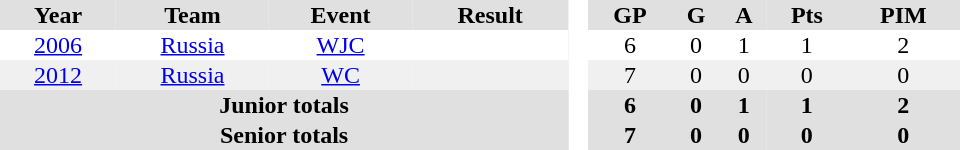<table border="0" cellpadding="1" cellspacing="0" style="text-align:center; width:40em">
<tr ALIGN="center" bgcolor="#e0e0e0">
<th>Year</th>
<th>Team</th>
<th>Event</th>
<th>Result</th>
<th rowspan="99" bgcolor="#ffffff"> </th>
<th>GP</th>
<th>G</th>
<th>A</th>
<th>Pts</th>
<th>PIM</th>
</tr>
<tr ALIGN="center">
<td><a href='#'>2006</a></td>
<td><a href='#'>Russia</a></td>
<td><a href='#'>WJC</a></td>
<td></td>
<td>6</td>
<td>0</td>
<td>1</td>
<td>1</td>
<td>2</td>
</tr>
<tr ALIGN="center"  bgcolor="#f0f0f0">
<td><a href='#'>2012</a></td>
<td><a href='#'>Russia</a></td>
<td><a href='#'>WC</a></td>
<td></td>
<td>7</td>
<td>0</td>
<td>0</td>
<td>0</td>
<td>0</td>
</tr>
<tr ALIGN="center" bgcolor="#e0e0e0">
<th colspan=4>Junior totals</th>
<th>6</th>
<th>0</th>
<th>1</th>
<th>1</th>
<th>2</th>
</tr>
<tr ALIGN="center" bgcolor="#e0e0e0">
<th colspan=4>Senior totals</th>
<th>7</th>
<th>0</th>
<th>0</th>
<th>0</th>
<th>0</th>
</tr>
</table>
